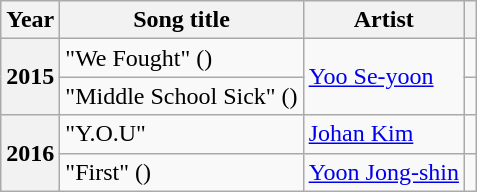<table class="wikitable plainrowheaders sortable">
<tr>
<th scope="col">Year</th>
<th scope="col">Song title</th>
<th scope="col">Artist</th>
<th scope="col" class="unsortable"></th>
</tr>
<tr>
<th scope="row" rowspan="2">2015</th>
<td>"We Fought" () </td>
<td rowspan="2"><a href='#'>Yoo Se-yoon</a></td>
<td style="text-align:center"></td>
</tr>
<tr>
<td>"Middle School Sick" () </td>
<td style="text-align:center"></td>
</tr>
<tr>
<th scope="row" rowspan="2">2016</th>
<td>"Y.O.U" </td>
<td><a href='#'>Johan Kim</a></td>
<td style="text-align:center"></td>
</tr>
<tr>
<td>"First" () </td>
<td><a href='#'>Yoon Jong-shin</a></td>
<td style="text-align:center"></td>
</tr>
</table>
